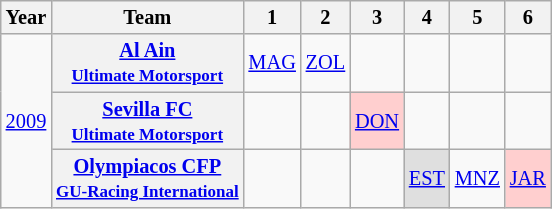<table class="wikitable" style="text-align:center; font-size:85%">
<tr>
<th>Year</th>
<th>Team</th>
<th>1</th>
<th>2</th>
<th>3</th>
<th>4</th>
<th>5</th>
<th>6</th>
</tr>
<tr>
<td rowspan=3><a href='#'>2009</a></td>
<th nowrap><a href='#'>Al Ain</a><br><small><a href='#'>Ultimate Motorsport</a></small></th>
<td><a href='#'>MAG</a></td>
<td><a href='#'>ZOL</a><br></td>
<td></td>
<td></td>
<td></td>
<td></td>
</tr>
<tr>
<th nowrap><a href='#'>Sevilla FC</a><br><small><a href='#'>Ultimate Motorsport</a></small></th>
<td></td>
<td></td>
<td style="background:#ffcfcf;"><a href='#'>DON</a><br></td>
<td></td>
<td></td>
<td></td>
</tr>
<tr>
<th nowrap><a href='#'>Olympiacos CFP</a><br><small><a href='#'>GU-Racing International</a></small></th>
<td></td>
<td></td>
<td></td>
<td style="background:#dfdfdf;"><a href='#'>EST</a><br></td>
<td><a href='#'>MNZ</a><br></td>
<td style="background:#ffcfcf;"><a href='#'>JAR</a><br></td>
</tr>
</table>
